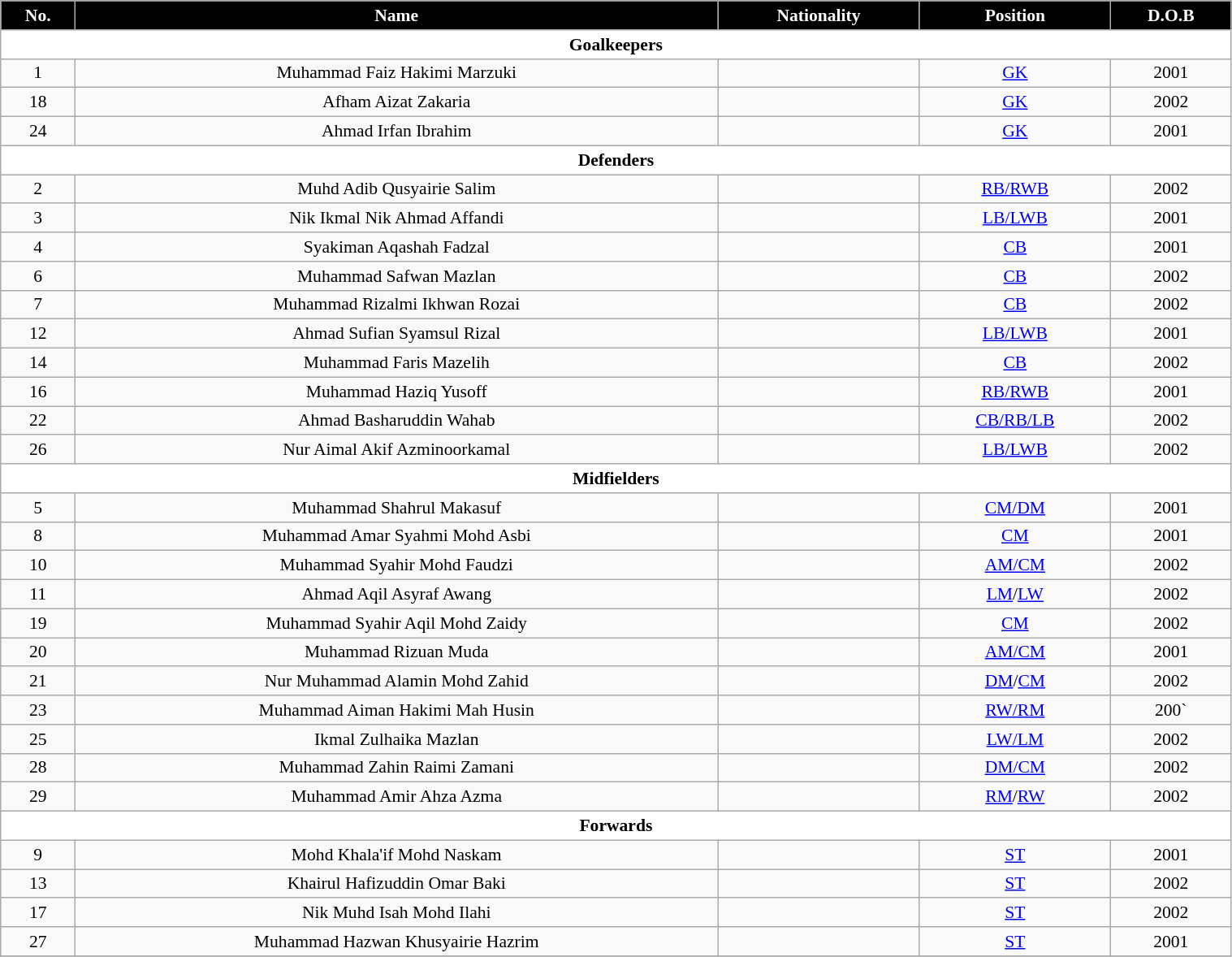<table class="wikitable"  style="text-align:center; font-size:90%; width:80%;">
<tr>
<th style="background:black; color:white; text-align:center;">No.</th>
<th style="background:black; color:white; text-align:center;">Name</th>
<th style="background:black; color:white; text-align:center;">Nationality</th>
<th style="background:black; color:white; text-align:center;">Position</th>
<th style="background:black; color:white; text-align:center;">D.O.B</th>
</tr>
<tr>
<th colspan="11"  style="background:white; color:black; text-align:center;">Goalkeepers</th>
</tr>
<tr>
<td>1</td>
<td>Muhammad Faiz Hakimi Marzuki</td>
<td></td>
<td><a href='#'>GK</a></td>
<td>2001</td>
</tr>
<tr>
<td>18</td>
<td>Afham Aizat Zakaria</td>
<td></td>
<td><a href='#'>GK</a></td>
<td>2002</td>
</tr>
<tr>
<td>24</td>
<td>Ahmad Irfan Ibrahim</td>
<td></td>
<td><a href='#'>GK</a></td>
<td>2001</td>
</tr>
<tr>
<th colspan="11"  style="background:white; color:black; text-align:center;">Defenders</th>
</tr>
<tr>
<td>2</td>
<td>Muhd Adib Qusyairie Salim</td>
<td></td>
<td><a href='#'>RB/RWB</a></td>
<td>2002</td>
</tr>
<tr>
<td>3</td>
<td>Nik Ikmal Nik Ahmad Affandi</td>
<td></td>
<td><a href='#'>LB/LWB</a></td>
<td>2001</td>
</tr>
<tr>
<td>4</td>
<td>Syakiman Aqashah Fadzal</td>
<td></td>
<td><a href='#'>CB</a></td>
<td>2001</td>
</tr>
<tr>
<td>6</td>
<td>Muhammad Safwan Mazlan</td>
<td></td>
<td><a href='#'>CB</a></td>
<td>2002</td>
</tr>
<tr>
<td>7</td>
<td>Muhammad Rizalmi Ikhwan Rozai</td>
<td></td>
<td><a href='#'>CB</a></td>
<td>2002</td>
</tr>
<tr>
<td>12</td>
<td>Ahmad Sufian Syamsul Rizal</td>
<td></td>
<td><a href='#'>LB/LWB</a></td>
<td>2001</td>
</tr>
<tr>
<td>14</td>
<td>Muhammad Faris Mazelih</td>
<td></td>
<td><a href='#'>CB</a></td>
<td>2002</td>
</tr>
<tr>
<td>16</td>
<td>Muhammad Haziq Yusoff</td>
<td></td>
<td><a href='#'>RB/RWB</a></td>
<td>2001</td>
</tr>
<tr>
<td>22</td>
<td>Ahmad Basharuddin Wahab</td>
<td></td>
<td><a href='#'>CB/RB/LB</a></td>
<td>2002</td>
</tr>
<tr>
<td>26</td>
<td>Nur Aimal Akif Azminoorkamal</td>
<td></td>
<td><a href='#'>LB/LWB</a></td>
<td>2002</td>
</tr>
<tr>
<th colspan="11"  style="background:white; color:black; text-align:center;">Midfielders</th>
</tr>
<tr>
<td>5</td>
<td>Muhammad Shahrul Makasuf</td>
<td></td>
<td><a href='#'>CM/DM</a></td>
<td>2001</td>
</tr>
<tr>
<td>8</td>
<td>Muhammad Amar Syahmi Mohd Asbi</td>
<td></td>
<td><a href='#'>CM</a></td>
<td>2001</td>
</tr>
<tr>
<td>10</td>
<td>Muhammad Syahir Mohd Faudzi</td>
<td></td>
<td><a href='#'>AM/CM</a></td>
<td>2002</td>
</tr>
<tr>
<td>11</td>
<td>Ahmad Aqil Asyraf Awang</td>
<td></td>
<td><a href='#'>LM</a>/<a href='#'>LW</a></td>
<td>2002</td>
</tr>
<tr>
<td>19</td>
<td>Muhammad Syahir Aqil Mohd Zaidy</td>
<td></td>
<td><a href='#'>CM</a></td>
<td>2002</td>
</tr>
<tr>
<td>20</td>
<td>Muhammad Rizuan Muda</td>
<td></td>
<td><a href='#'>AM/CM</a></td>
<td>2001</td>
</tr>
<tr>
<td>21</td>
<td>Nur Muhammad Alamin Mohd Zahid</td>
<td></td>
<td><a href='#'>DM</a>/<a href='#'>CM</a></td>
<td>2002</td>
</tr>
<tr>
<td>23</td>
<td>Muhammad Aiman Hakimi Mah Husin</td>
<td></td>
<td><a href='#'>RW/RM</a></td>
<td>200`</td>
</tr>
<tr>
<td>25</td>
<td>Ikmal Zulhaika Mazlan</td>
<td></td>
<td><a href='#'>LW/LM</a></td>
<td>2002</td>
</tr>
<tr>
<td>28</td>
<td>Muhammad Zahin Raimi Zamani</td>
<td></td>
<td><a href='#'>DM/CM</a></td>
<td>2002</td>
</tr>
<tr>
<td>29</td>
<td>Muhammad Amir Ahza Azma</td>
<td></td>
<td><a href='#'>RM</a>/<a href='#'>RW</a></td>
<td>2002</td>
</tr>
<tr>
<th colspan="11"  style="background:white; color:black; text-align:center;">Forwards</th>
</tr>
<tr>
<td>9</td>
<td>Mohd Khala'if Mohd Naskam</td>
<td></td>
<td><a href='#'>ST</a></td>
<td>2001</td>
</tr>
<tr>
<td>13</td>
<td>Khairul Hafizuddin Omar Baki</td>
<td></td>
<td><a href='#'>ST</a></td>
<td>2002</td>
</tr>
<tr>
<td>17</td>
<td>Nik Muhd Isah Mohd Ilahi</td>
<td></td>
<td><a href='#'>ST</a></td>
<td>2002</td>
</tr>
<tr>
<td>27</td>
<td>Muhammad Hazwan Khusyairie Hazrim</td>
<td></td>
<td><a href='#'>ST</a></td>
<td>2001</td>
</tr>
<tr>
</tr>
</table>
